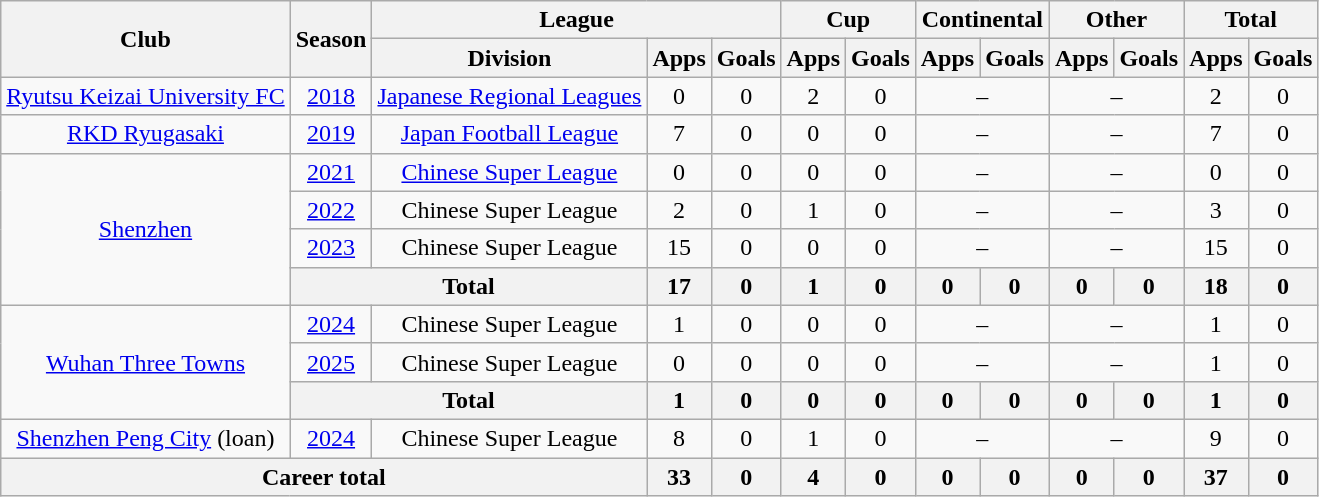<table class="wikitable" style="text-align: center">
<tr>
<th rowspan="2">Club</th>
<th rowspan="2">Season</th>
<th colspan="3">League</th>
<th colspan="2">Cup</th>
<th colspan="2">Continental</th>
<th colspan="2">Other</th>
<th colspan="2">Total</th>
</tr>
<tr>
<th>Division</th>
<th>Apps</th>
<th>Goals</th>
<th>Apps</th>
<th>Goals</th>
<th>Apps</th>
<th>Goals</th>
<th>Apps</th>
<th>Goals</th>
<th>Apps</th>
<th>Goals</th>
</tr>
<tr>
<td><a href='#'>Ryutsu Keizai University FC</a></td>
<td><a href='#'>2018</a></td>
<td><a href='#'>Japanese Regional Leagues</a></td>
<td>0</td>
<td>0</td>
<td>2</td>
<td>0</td>
<td colspan="2">–</td>
<td colspan="2">–</td>
<td>2</td>
<td>0</td>
</tr>
<tr>
<td><a href='#'>RKD Ryugasaki</a></td>
<td><a href='#'>2019</a></td>
<td><a href='#'>Japan Football League</a></td>
<td>7</td>
<td>0</td>
<td>0</td>
<td>0</td>
<td colspan="2">–</td>
<td colspan="2">–</td>
<td>7</td>
<td>0</td>
</tr>
<tr>
<td rowspan=4><a href='#'>Shenzhen</a></td>
<td><a href='#'>2021</a></td>
<td><a href='#'>Chinese Super League</a></td>
<td>0</td>
<td>0</td>
<td>0</td>
<td>0</td>
<td colspan="2">–</td>
<td colspan="2">–</td>
<td>0</td>
<td>0</td>
</tr>
<tr>
<td><a href='#'>2022</a></td>
<td>Chinese Super League</td>
<td>2</td>
<td>0</td>
<td>1</td>
<td>0</td>
<td colspan="2">–</td>
<td colspan="2">–</td>
<td>3</td>
<td>0</td>
</tr>
<tr>
<td><a href='#'>2023</a></td>
<td>Chinese Super League</td>
<td>15</td>
<td>0</td>
<td>0</td>
<td>0</td>
<td colspan="2">–</td>
<td colspan="2">–</td>
<td>15</td>
<td>0</td>
</tr>
<tr>
<th colspan=2>Total</th>
<th>17</th>
<th>0</th>
<th>1</th>
<th>0</th>
<th>0</th>
<th>0</th>
<th>0</th>
<th>0</th>
<th>18</th>
<th>0</th>
</tr>
<tr>
<td rowspan=3><a href='#'>Wuhan Three Towns</a></td>
<td><a href='#'>2024</a></td>
<td>Chinese Super League</td>
<td>1</td>
<td>0</td>
<td>0</td>
<td>0</td>
<td colspan="2">–</td>
<td colspan="2">–</td>
<td>1</td>
<td>0</td>
</tr>
<tr>
<td><a href='#'>2025</a></td>
<td>Chinese Super League</td>
<td>0</td>
<td>0</td>
<td>0</td>
<td>0</td>
<td colspan="2">–</td>
<td colspan="2">–</td>
<td>1</td>
<td>0</td>
</tr>
<tr>
<th colspan=2>Total</th>
<th>1</th>
<th>0</th>
<th>0</th>
<th>0</th>
<th>0</th>
<th>0</th>
<th>0</th>
<th>0</th>
<th>1</th>
<th>0</th>
</tr>
<tr>
<td><a href='#'>Shenzhen Peng City</a> (loan)</td>
<td><a href='#'>2024</a></td>
<td>Chinese Super League</td>
<td>8</td>
<td>0</td>
<td>1</td>
<td>0</td>
<td colspan="2">–</td>
<td colspan="2">–</td>
<td>9</td>
<td>0</td>
</tr>
<tr>
<th colspan=3>Career total</th>
<th>33</th>
<th>0</th>
<th>4</th>
<th>0</th>
<th>0</th>
<th>0</th>
<th>0</th>
<th>0</th>
<th>37</th>
<th>0</th>
</tr>
</table>
